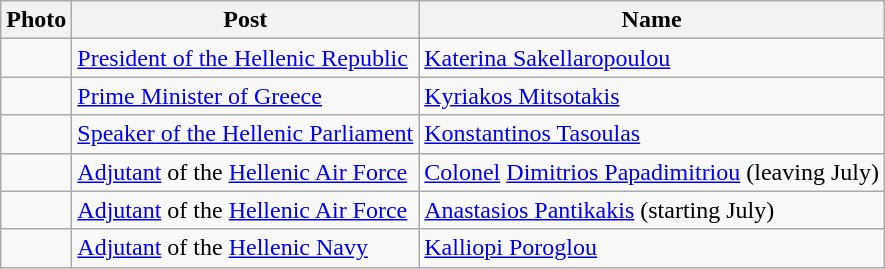<table class=wikitable>
<tr>
<th>Photo</th>
<th>Post</th>
<th>Name</th>
</tr>
<tr>
<td></td>
<td><a href='#'>President of the Hellenic Republic</a></td>
<td><a href='#'>Katerina Sakellaropoulou</a></td>
</tr>
<tr>
<td><br></td>
<td><a href='#'>Prime Minister of Greece</a></td>
<td><a href='#'>Kyriakos Mitsotakis</a></td>
</tr>
<tr>
<td></td>
<td><a href='#'>Speaker of the Hellenic Parliament</a></td>
<td><a href='#'>Konstantinos Tasoulas</a></td>
</tr>
<tr>
<td></td>
<td><a href='#'>Adjutant</a> of the <a href='#'>Hellenic Air Force</a></td>
<td><a href='#'>Colonel</a> <a href='#'>Dimitrios Papadimitriou</a> (leaving July)</td>
</tr>
<tr>
<td></td>
<td><a href='#'>Adjutant</a> of the <a href='#'>Hellenic Air Force</a></td>
<td><a href='#'>Anastasios Pantikakis</a> (starting July)</td>
</tr>
<tr>
<td></td>
<td><a href='#'>Adjutant</a> of the <a href='#'>Hellenic Navy</a></td>
<td><a href='#'>Kalliopi Poroglou</a></td>
</tr>
</table>
